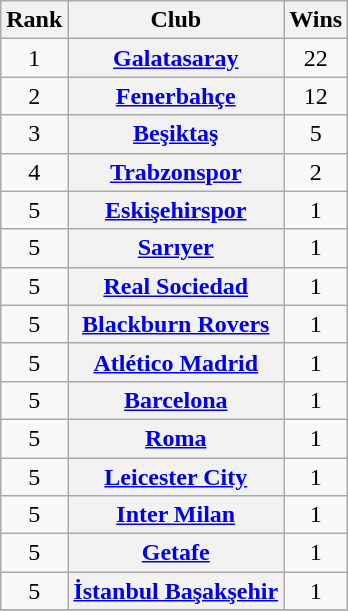<table class="sortable wikitable plainrowheaders">
<tr>
<th scope="col">Rank</th>
<th scope="col">Club</th>
<th scope="col">Wins</th>
</tr>
<tr>
<td align=center>1</td>
<th scope="row"><a href='#'>Galatasaray</a></th>
<td align=center>22</td>
</tr>
<tr>
<td align=center>2</td>
<th scope="row"><a href='#'>Fenerbahçe</a></th>
<td align=center>12</td>
</tr>
<tr>
<td align=center>3</td>
<th scope="row"><a href='#'>Beşiktaş</a></th>
<td align=center>5</td>
</tr>
<tr>
<td align=center>4</td>
<th scope="row"><a href='#'>Trabzonspor</a></th>
<td align=center>2</td>
</tr>
<tr>
<td align=center>5</td>
<th scope="row"><a href='#'>Eskişehirspor</a></th>
<td align=center>1</td>
</tr>
<tr>
<td align=center>5</td>
<th scope="row"><a href='#'>Sarıyer</a></th>
<td align=center>1</td>
</tr>
<tr>
<td align=center>5</td>
<th scope="row"><a href='#'>Real Sociedad</a></th>
<td align=center>1</td>
</tr>
<tr>
<td align=center>5</td>
<th scope="row"><a href='#'>Blackburn Rovers</a></th>
<td align=center>1</td>
</tr>
<tr>
<td align=center>5</td>
<th scope="row"><a href='#'>Atlético Madrid</a></th>
<td align=center>1</td>
</tr>
<tr>
<td align=center>5</td>
<th scope="row"><a href='#'>Barcelona</a></th>
<td align=center>1</td>
</tr>
<tr>
<td align=center>5</td>
<th scope="row"><a href='#'>Roma</a></th>
<td align=center>1</td>
</tr>
<tr>
<td align=center>5</td>
<th scope="row"><a href='#'>Leicester City</a></th>
<td align=center>1</td>
</tr>
<tr>
<td align=center>5</td>
<th scope="row"><a href='#'>Inter Milan</a></th>
<td align=center>1</td>
</tr>
<tr>
<td align=center>5</td>
<th scope="row"><a href='#'>Getafe</a></th>
<td align=center>1</td>
</tr>
<tr>
<td align=center>5</td>
<th scope="row"><a href='#'>İstanbul Başakşehir</a></th>
<td align=center>1</td>
</tr>
<tr>
</tr>
</table>
